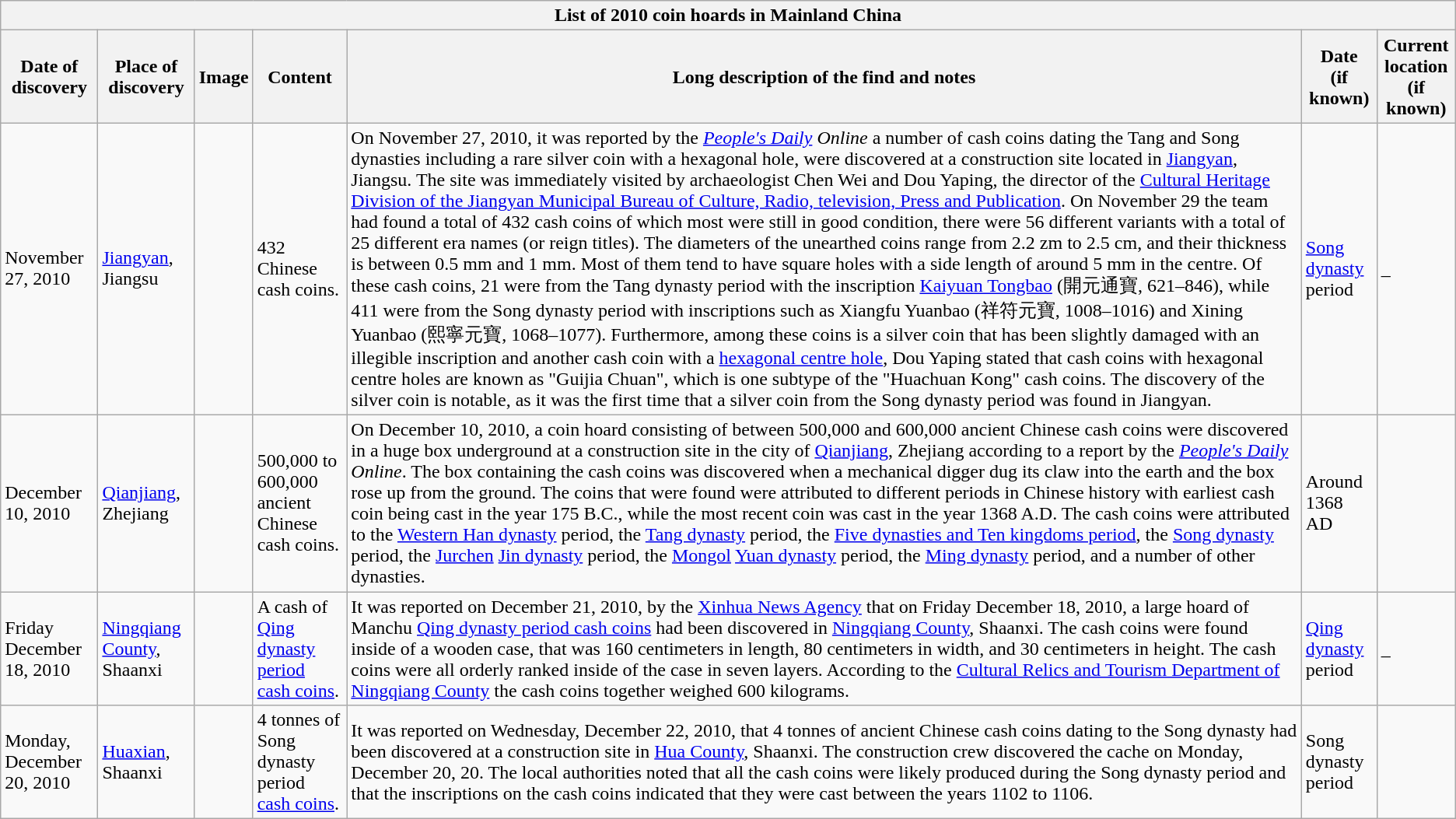<table class="wikitable" style="font-size: 100%">
<tr>
<th colspan=7>List of 2010 coin hoards in Mainland China</th>
</tr>
<tr>
<th>Date of discovery</th>
<th>Place of discovery</th>
<th>Image</th>
<th>Content</th>
<th>Long description of the find and notes</th>
<th>Date<br>(if known)</th>
<th>Current location<br>(if known)</th>
</tr>
<tr>
<td>November 27, 2010</td>
<td><a href='#'>Jiangyan</a>, Jiangsu</td>
<td></td>
<td>432 Chinese cash coins.</td>
<td>On November 27, 2010, it was reported by the <em><a href='#'>People's Daily</a> Online</em> a number of cash coins dating the Tang and Song dynasties including a rare silver coin with a hexagonal hole, were discovered at a construction site located in <a href='#'>Jiangyan</a>, Jiangsu. The site was immediately visited by archaeologist Chen Wei and Dou Yaping, the director of the <a href='#'>Cultural Heritage Division of the Jiangyan Municipal Bureau of Culture, Radio, television, Press and Publication</a>. On November 29 the team had found a total of 432 cash coins of which most were still in good condition, there were 56 different variants with a total of 25 different era names (or reign titles). The diameters of the unearthed coins range from 2.2 zm to 2.5 cm, and their thickness is between 0.5 mm and 1 mm. Most of them tend to have square holes with a side length of around 5 mm in the centre. Of these cash coins, 21 were from the Tang dynasty period with the inscription <a href='#'>Kaiyuan Tongbao</a> (開元通寶, 621–846), while 411 were from the Song dynasty period with inscriptions such as Xiangfu Yuanbao (祥符元寶, 1008–1016) and Xining Yuanbao (熙寧元寶, 1068–1077). Furthermore, among these coins is a silver coin that has been slightly damaged with an illegible inscription and another cash coin with a <a href='#'>hexagonal centre hole</a>, Dou Yaping stated that cash coins with hexagonal centre holes are known as "Guijia Chuan", which is one subtype of the "Huachuan Kong" cash coins. The discovery of the silver coin is notable, as it was the first time that a silver coin from the Song dynasty period was found in Jiangyan.</td>
<td><a href='#'>Song dynasty</a> period</td>
<td>_</td>
</tr>
<tr>
<td>December 10, 2010</td>
<td><a href='#'>Qianjiang</a>, Zhejiang</td>
<td></td>
<td>500,000 to 600,000 ancient Chinese cash coins.</td>
<td>On December 10, 2010, a coin hoard consisting of between 500,000 and 600,000 ancient Chinese cash coins were discovered in a huge box underground at a construction site in the city of <a href='#'>Qianjiang</a>, Zhejiang according to a report by the <em><a href='#'>People's Daily</a> Online</em>. The box containing the cash coins was discovered when a mechanical digger dug its claw into the earth and the box rose up from the ground. The coins that were found were attributed to different periods in Chinese history with earliest cash coin being cast in the year 175 B.C., while the most recent coin was cast in the year 1368 A.D. The cash coins were attributed to the <a href='#'>Western Han dynasty</a> period, the <a href='#'>Tang dynasty</a> period, the <a href='#'>Five dynasties and Ten kingdoms period</a>, the <a href='#'>Song dynasty</a> period, the <a href='#'>Jurchen</a> <a href='#'>Jin dynasty</a> period, the <a href='#'>Mongol</a> <a href='#'>Yuan dynasty</a> period, the <a href='#'>Ming dynasty</a> period, and a number of other dynasties.</td>
<td>Around 1368 AD</td>
<td></td>
</tr>
<tr>
<td>Friday December 18, 2010</td>
<td><a href='#'>Ningqiang County</a>, Shaanxi</td>
<td></td>
<td>A cash of <a href='#'>Qing dynasty period cash coins</a>.</td>
<td>It was reported on December 21, 2010, by the <a href='#'>Xinhua News Agency</a> that on Friday December 18, 2010, a large hoard of Manchu <a href='#'>Qing dynasty period cash coins</a> had been discovered in <a href='#'>Ningqiang County</a>, Shaanxi. The cash coins were found inside of a wooden case, that was 160 centimeters in length, 80 centimeters in width, and 30 centimeters in height. The cash coins were all orderly ranked inside of the case in seven layers. According to the <a href='#'>Cultural Relics and Tourism Department of Ningqiang County</a> the cash coins together weighed 600 kilograms.</td>
<td><a href='#'>Qing dynasty</a> period</td>
<td>_</td>
</tr>
<tr>
<td>Monday, December 20, 2010</td>
<td><a href='#'>Huaxian</a>, Shaanxi</td>
<td></td>
<td>4 tonnes of Song dynasty period <a href='#'>cash coins</a>.</td>
<td>It was reported on Wednesday, December 22, 2010, that 4 tonnes of ancient Chinese cash coins dating to the Song dynasty had been discovered at a construction site in <a href='#'>Hua County</a>, Shaanxi. The construction crew discovered the cache on Monday, December 20, 20. The local authorities noted that all the cash coins were likely produced during the Song dynasty period and that the inscriptions on the cash coins indicated that they were cast between the years 1102 to 1106.</td>
<td>Song dynasty period</td>
<td></td>
</tr>
</table>
